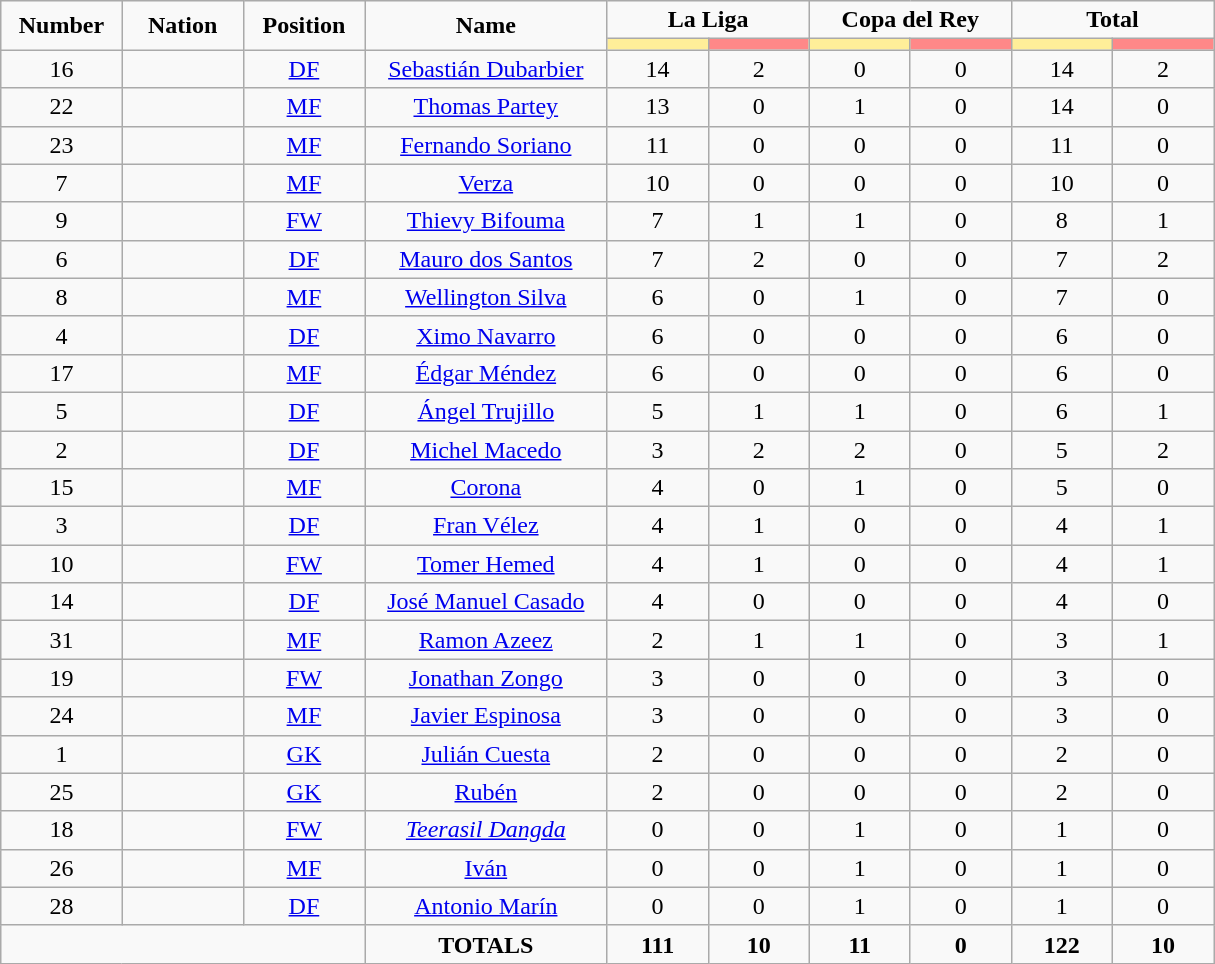<table class="wikitable" style="text-align:center;">
<tr style="text-align:center;">
<td rowspan="2"  style="width:10%; "><strong>Number</strong></td>
<td rowspan="2"  style="width:10%; "><strong>Nation</strong></td>
<td rowspan="2"  style="width:10%; "><strong>Position</strong></td>
<td rowspan="2"  style="width:20%; "><strong>Name</strong></td>
<td colspan="2"><strong>La Liga</strong></td>
<td colspan="2"><strong>Copa del Rey</strong></td>
<td colspan="2"><strong>Total</strong></td>
</tr>
<tr>
<th style="width:60px; background:#fe9;"></th>
<th style="width:60px; background:#ff8888;"></th>
<th style="width:60px; background:#fe9;"></th>
<th style="width:60px; background:#ff8888;"></th>
<th style="width:60px; background:#fe9;"></th>
<th style="width:60px; background:#ff8888;"></th>
</tr>
<tr>
<td>16</td>
<td></td>
<td><a href='#'>DF</a></td>
<td><a href='#'>Sebastián Dubarbier</a></td>
<td>14</td>
<td>2</td>
<td>0</td>
<td>0</td>
<td>14</td>
<td>2</td>
</tr>
<tr>
<td>22</td>
<td></td>
<td><a href='#'>MF</a></td>
<td><a href='#'>Thomas Partey</a></td>
<td>13</td>
<td>0</td>
<td>1</td>
<td>0</td>
<td>14</td>
<td>0</td>
</tr>
<tr>
<td>23</td>
<td></td>
<td><a href='#'>MF</a></td>
<td><a href='#'>Fernando Soriano</a></td>
<td>11</td>
<td>0</td>
<td>0</td>
<td>0</td>
<td>11</td>
<td>0</td>
</tr>
<tr>
<td>7</td>
<td></td>
<td><a href='#'>MF</a></td>
<td><a href='#'>Verza</a></td>
<td>10</td>
<td>0</td>
<td>0</td>
<td>0</td>
<td>10</td>
<td>0</td>
</tr>
<tr>
<td>9</td>
<td></td>
<td><a href='#'>FW</a></td>
<td><a href='#'>Thievy Bifouma</a></td>
<td>7</td>
<td>1</td>
<td>1</td>
<td>0</td>
<td>8</td>
<td>1</td>
</tr>
<tr>
<td>6</td>
<td></td>
<td><a href='#'>DF</a></td>
<td><a href='#'>Mauro dos Santos</a></td>
<td>7</td>
<td>2</td>
<td>0</td>
<td>0</td>
<td>7</td>
<td>2</td>
</tr>
<tr>
<td>8</td>
<td></td>
<td><a href='#'>MF</a></td>
<td><a href='#'>Wellington Silva</a></td>
<td>6</td>
<td>0</td>
<td>1</td>
<td>0</td>
<td>7</td>
<td>0</td>
</tr>
<tr>
<td>4</td>
<td></td>
<td><a href='#'>DF</a></td>
<td><a href='#'>Ximo Navarro</a></td>
<td>6</td>
<td>0</td>
<td>0</td>
<td>0</td>
<td>6</td>
<td>0</td>
</tr>
<tr>
<td>17</td>
<td></td>
<td><a href='#'>MF</a></td>
<td><a href='#'>Édgar Méndez</a></td>
<td>6</td>
<td>0</td>
<td>0</td>
<td>0</td>
<td>6</td>
<td>0</td>
</tr>
<tr>
<td>5</td>
<td></td>
<td><a href='#'>DF</a></td>
<td><a href='#'>Ángel Trujillo</a></td>
<td>5</td>
<td>1</td>
<td>1</td>
<td>0</td>
<td>6</td>
<td>1</td>
</tr>
<tr>
<td>2</td>
<td></td>
<td><a href='#'>DF</a></td>
<td><a href='#'>Michel Macedo</a></td>
<td>3</td>
<td>2</td>
<td>2</td>
<td>0</td>
<td>5</td>
<td>2</td>
</tr>
<tr>
<td>15</td>
<td></td>
<td><a href='#'>MF</a></td>
<td><a href='#'>Corona</a></td>
<td>4</td>
<td>0</td>
<td>1</td>
<td>0</td>
<td>5</td>
<td>0</td>
</tr>
<tr>
<td>3</td>
<td></td>
<td><a href='#'>DF</a></td>
<td><a href='#'>Fran Vélez</a></td>
<td>4</td>
<td>1</td>
<td>0</td>
<td>0</td>
<td>4</td>
<td>1</td>
</tr>
<tr>
<td>10</td>
<td></td>
<td><a href='#'>FW</a></td>
<td><a href='#'>Tomer Hemed</a></td>
<td>4</td>
<td>1</td>
<td>0</td>
<td>0</td>
<td>4</td>
<td>1</td>
</tr>
<tr>
<td>14</td>
<td></td>
<td><a href='#'>DF</a></td>
<td><a href='#'>José Manuel Casado</a></td>
<td>4</td>
<td>0</td>
<td>0</td>
<td>0</td>
<td>4</td>
<td>0</td>
</tr>
<tr>
<td>31</td>
<td></td>
<td><a href='#'>MF</a></td>
<td><a href='#'>Ramon Azeez</a></td>
<td>2</td>
<td>1</td>
<td>1</td>
<td>0</td>
<td>3</td>
<td>1</td>
</tr>
<tr>
<td>19</td>
<td></td>
<td><a href='#'>FW</a></td>
<td><a href='#'>Jonathan Zongo</a></td>
<td>3</td>
<td>0</td>
<td>0</td>
<td>0</td>
<td>3</td>
<td>0</td>
</tr>
<tr>
<td>24</td>
<td></td>
<td><a href='#'>MF</a></td>
<td><a href='#'>Javier Espinosa</a></td>
<td>3</td>
<td>0</td>
<td>0</td>
<td>0</td>
<td>3</td>
<td>0</td>
</tr>
<tr>
<td>1</td>
<td></td>
<td><a href='#'>GK</a></td>
<td><a href='#'>Julián Cuesta</a></td>
<td>2</td>
<td>0</td>
<td>0</td>
<td>0</td>
<td>2</td>
<td>0</td>
</tr>
<tr>
<td>25</td>
<td></td>
<td><a href='#'>GK</a></td>
<td><a href='#'>Rubén</a></td>
<td>2</td>
<td>0</td>
<td>0</td>
<td>0</td>
<td>2</td>
<td>0</td>
</tr>
<tr>
<td>18</td>
<td></td>
<td><a href='#'>FW</a></td>
<td><em><a href='#'>Teerasil Dangda</a></em></td>
<td>0</td>
<td>0</td>
<td>1</td>
<td>0</td>
<td>1</td>
<td>0</td>
</tr>
<tr>
<td>26</td>
<td></td>
<td><a href='#'>MF</a></td>
<td><a href='#'>Iván</a></td>
<td>0</td>
<td>0</td>
<td>1</td>
<td>0</td>
<td>1</td>
<td>0</td>
</tr>
<tr>
<td>28</td>
<td></td>
<td><a href='#'>DF</a></td>
<td><a href='#'>Antonio Marín</a></td>
<td>0</td>
<td>0</td>
<td>1</td>
<td>0</td>
<td>1</td>
<td>0</td>
</tr>
<tr>
<td colspan="3"></td>
<td><strong>TOTALS</strong></td>
<td><strong>111</strong></td>
<td><strong>10</strong></td>
<td><strong>11</strong></td>
<td><strong>0</strong></td>
<td><strong>122</strong></td>
<td><strong>10</strong></td>
</tr>
</table>
